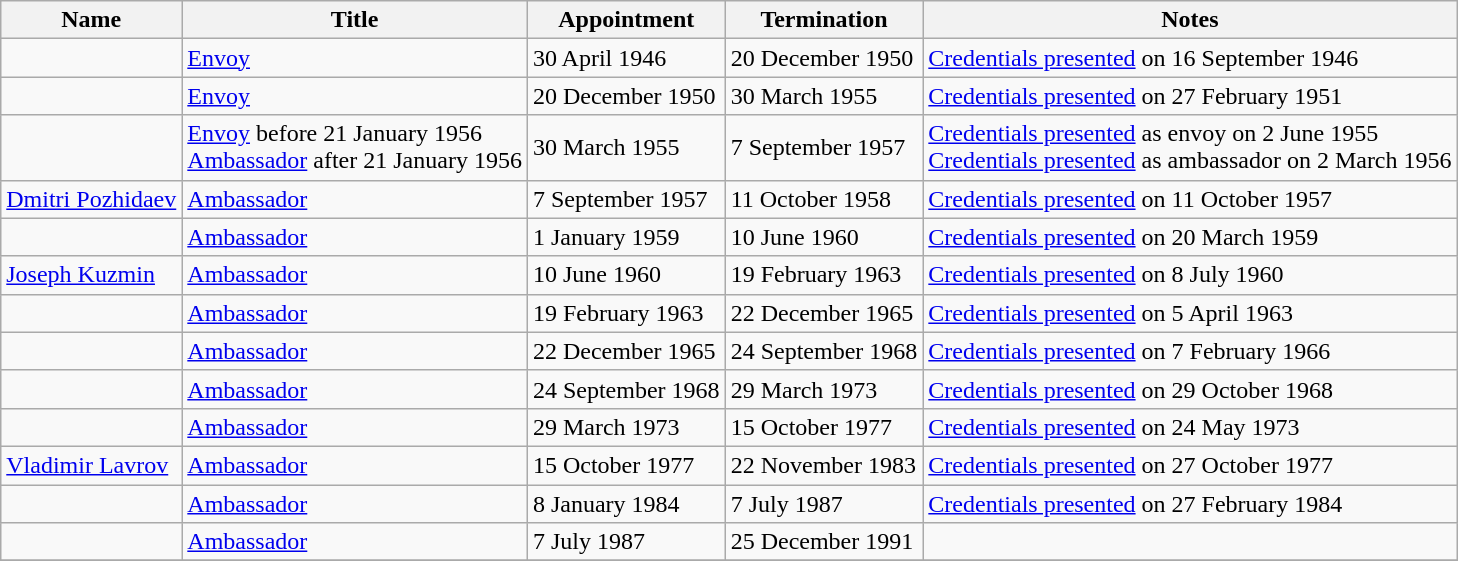<table class="wikitable">
<tr valign="middle">
<th>Name</th>
<th>Title</th>
<th>Appointment</th>
<th>Termination</th>
<th>Notes</th>
</tr>
<tr>
<td></td>
<td><a href='#'>Envoy</a></td>
<td>30 April 1946</td>
<td>20 December 1950</td>
<td><a href='#'>Credentials presented</a> on 16 September 1946</td>
</tr>
<tr>
<td></td>
<td><a href='#'>Envoy</a></td>
<td>20 December 1950</td>
<td>30 March 1955</td>
<td><a href='#'>Credentials presented</a> on 27 February 1951</td>
</tr>
<tr>
<td></td>
<td><a href='#'>Envoy</a> before 21 January 1956<br><a href='#'>Ambassador</a> after 21 January 1956</td>
<td>30 March 1955</td>
<td>7 September 1957</td>
<td><a href='#'>Credentials presented</a> as envoy on 2 June 1955<br><a href='#'>Credentials presented</a> as ambassador on 2 March 1956</td>
</tr>
<tr>
<td><a href='#'>Dmitri Pozhidaev</a></td>
<td><a href='#'>Ambassador</a></td>
<td>7 September 1957</td>
<td>11 October 1958</td>
<td><a href='#'>Credentials presented</a> on 11 October 1957</td>
</tr>
<tr>
<td></td>
<td><a href='#'>Ambassador</a></td>
<td>1 January 1959</td>
<td>10 June 1960</td>
<td><a href='#'>Credentials presented</a> on 20 March 1959</td>
</tr>
<tr>
<td><a href='#'>Joseph Kuzmin</a></td>
<td><a href='#'>Ambassador</a></td>
<td>10 June 1960</td>
<td>19 February 1963</td>
<td><a href='#'>Credentials presented</a> on 8 July 1960</td>
</tr>
<tr>
<td></td>
<td><a href='#'>Ambassador</a></td>
<td>19 February 1963</td>
<td>22 December 1965</td>
<td><a href='#'>Credentials presented</a> on 5 April 1963</td>
</tr>
<tr>
<td></td>
<td><a href='#'>Ambassador</a></td>
<td>22 December 1965</td>
<td>24 September 1968</td>
<td><a href='#'>Credentials presented</a> on 7 February 1966</td>
</tr>
<tr>
<td></td>
<td><a href='#'>Ambassador</a></td>
<td>24 September 1968</td>
<td>29 March 1973</td>
<td><a href='#'>Credentials presented</a> on 29 October 1968</td>
</tr>
<tr>
<td></td>
<td><a href='#'>Ambassador</a></td>
<td>29 March 1973</td>
<td>15 October 1977</td>
<td><a href='#'>Credentials presented</a> on 24 May 1973</td>
</tr>
<tr>
<td><a href='#'>Vladimir Lavrov</a></td>
<td><a href='#'>Ambassador</a></td>
<td>15 October 1977</td>
<td>22 November 1983</td>
<td><a href='#'>Credentials presented</a> on 27 October 1977</td>
</tr>
<tr>
<td></td>
<td><a href='#'>Ambassador</a></td>
<td>8 January 1984</td>
<td>7 July 1987</td>
<td><a href='#'>Credentials presented</a> on 27 February 1984</td>
</tr>
<tr>
<td></td>
<td><a href='#'>Ambassador</a></td>
<td>7 July 1987</td>
<td>25 December 1991</td>
<td></td>
</tr>
<tr>
</tr>
</table>
